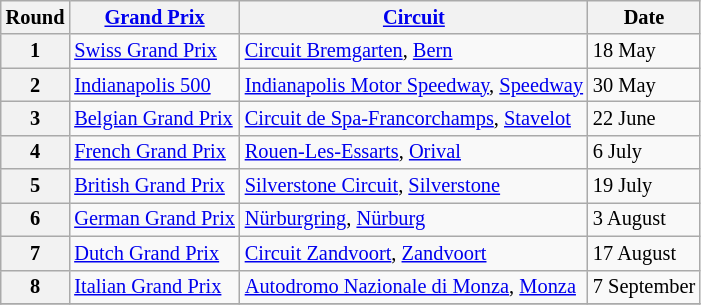<table class="wikitable" style="font-size: 85%;">
<tr>
<th>Round</th>
<th><a href='#'>Grand Prix</a></th>
<th><a href='#'>Circuit</a></th>
<th>Date</th>
</tr>
<tr>
<th>1</th>
<td><a href='#'>Swiss Grand Prix</a></td>
<td> <a href='#'>Circuit Bremgarten</a>, <a href='#'>Bern</a></td>
<td>18 May</td>
</tr>
<tr>
<th>2</th>
<td><a href='#'>Indianapolis 500</a></td>
<td> <a href='#'>Indianapolis Motor Speedway</a>, <a href='#'>Speedway</a></td>
<td>30 May</td>
</tr>
<tr>
<th>3</th>
<td><a href='#'>Belgian Grand Prix</a></td>
<td> <a href='#'>Circuit de Spa-Francorchamps</a>, <a href='#'>Stavelot</a></td>
<td>22 June</td>
</tr>
<tr>
<th>4</th>
<td><a href='#'>French Grand Prix</a></td>
<td> <a href='#'>Rouen-Les-Essarts</a>, <a href='#'>Orival</a></td>
<td>6 July</td>
</tr>
<tr>
<th>5</th>
<td><a href='#'>British Grand Prix</a></td>
<td> <a href='#'>Silverstone Circuit</a>, <a href='#'>Silverstone</a></td>
<td>19 July</td>
</tr>
<tr>
<th>6</th>
<td><a href='#'>German Grand Prix</a></td>
<td> <a href='#'>Nürburgring</a>, <a href='#'>Nürburg</a></td>
<td>3 August</td>
</tr>
<tr>
<th>7</th>
<td><a href='#'>Dutch Grand Prix</a></td>
<td> <a href='#'>Circuit Zandvoort</a>, <a href='#'>Zandvoort</a></td>
<td>17 August</td>
</tr>
<tr>
<th>8</th>
<td><a href='#'>Italian Grand Prix</a></td>
<td> <a href='#'>Autodromo Nazionale di Monza</a>, <a href='#'>Monza</a></td>
<td>7 September</td>
</tr>
<tr>
</tr>
</table>
